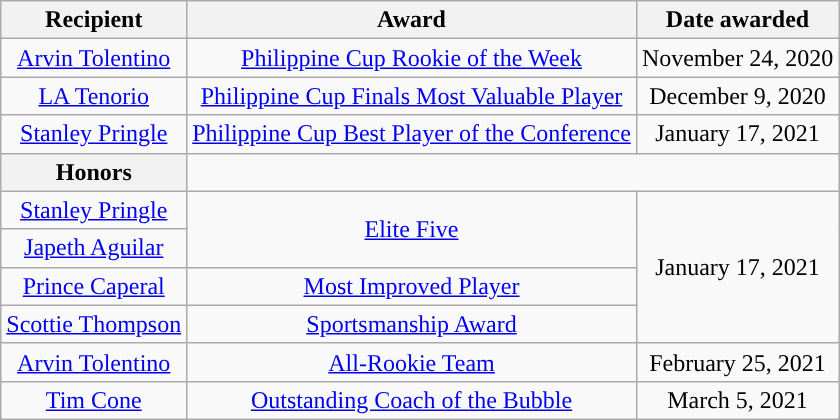<table class="wikitable sortable sortable" style="text-align: center">
<tr>
<th>Recipient</th>
<th>Award</th>
<th>Date awarded</th>
</tr>
<tr>
<td><a href='#'>Arvin Tolentino</a></td>
<td><a href='#'>Philippine Cup Rookie of the Week</a></td>
<td>November 24, 2020</td>
</tr>
<tr>
<td><a href='#'>LA Tenorio</a></td>
<td><a href='#'>Philippine Cup Finals Most Valuable Player</a></td>
<td>December 9, 2020</td>
</tr>
<tr>
<td><a href='#'>Stanley Pringle</a></td>
<td><a href='#'>Philippine Cup Best Player of the Conference</a></td>
<td>January 17, 2021</td>
</tr>
<tr>
<th>Honors</th>
</tr>
<tr>
<td><a href='#'>Stanley Pringle</a></td>
<td rowspan=2><a href='#'>Elite Five</a></td>
<td rowspan=4>January 17, 2021</td>
</tr>
<tr>
<td><a href='#'>Japeth Aguilar</a></td>
</tr>
<tr>
<td><a href='#'>Prince Caperal</a></td>
<td><a href='#'>Most Improved Player</a></td>
</tr>
<tr>
<td><a href='#'>Scottie Thompson</a></td>
<td><a href='#'>Sportsmanship Award</a></td>
</tr>
<tr>
<td><a href='#'>Arvin Tolentino</a></td>
<td><a href='#'>All-Rookie Team</a></td>
<td>February 25, 2021</td>
</tr>
<tr>
<td><a href='#'>Tim Cone</a></td>
<td><a href='#'>Outstanding Coach of the Bubble</a></td>
<td>March 5, 2021</td>
</tr>
</table>
